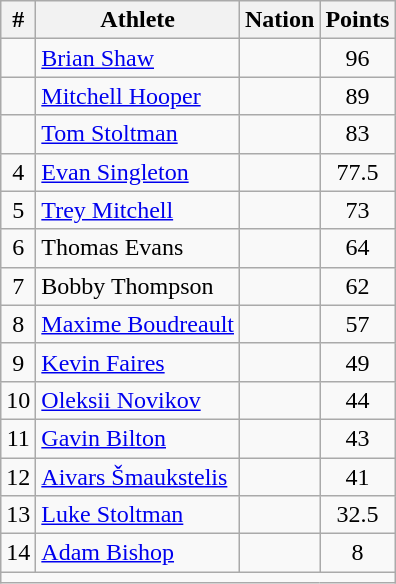<table class="wikitable" style="text-align:center">
<tr>
<th scope="col" style="width: 10px;">#</th>
<th scope="col">Athlete</th>
<th scope="col">Nation</th>
<th scope="col" style="width: 10px;">Points</th>
</tr>
<tr>
<td></td>
<td align=left><a href='#'>Brian Shaw</a></td>
<td align=left></td>
<td>96</td>
</tr>
<tr>
<td></td>
<td align=left><a href='#'>Mitchell Hooper</a></td>
<td align=left></td>
<td>89</td>
</tr>
<tr>
<td></td>
<td align=left><a href='#'>Tom Stoltman</a></td>
<td align=left></td>
<td>83</td>
</tr>
<tr>
<td>4</td>
<td align=left><a href='#'>Evan Singleton</a></td>
<td align=left></td>
<td>77.5</td>
</tr>
<tr>
<td>5</td>
<td align=left><a href='#'>Trey Mitchell</a></td>
<td align=left></td>
<td>73</td>
</tr>
<tr>
<td>6</td>
<td align=left>Thomas Evans</td>
<td align=left></td>
<td>64</td>
</tr>
<tr>
<td>7</td>
<td align=left>Bobby Thompson</td>
<td align=left></td>
<td>62</td>
</tr>
<tr>
<td>8</td>
<td align=left><a href='#'>Maxime Boudreault</a></td>
<td align=left></td>
<td>57</td>
</tr>
<tr>
<td>9</td>
<td align=left><a href='#'>Kevin Faires</a></td>
<td align=left></td>
<td>49</td>
</tr>
<tr>
<td>10</td>
<td align=left><a href='#'>Oleksii Novikov</a></td>
<td align=left></td>
<td>44</td>
</tr>
<tr>
<td>11</td>
<td align=left><a href='#'>Gavin Bilton</a></td>
<td align=left></td>
<td>43</td>
</tr>
<tr>
<td>12</td>
<td align=left><a href='#'>Aivars Šmaukstelis</a></td>
<td align=left></td>
<td>41</td>
</tr>
<tr>
<td>13</td>
<td align=left><a href='#'>Luke Stoltman</a></td>
<td align=left></td>
<td>32.5</td>
</tr>
<tr>
<td>14</td>
<td align=left><a href='#'>Adam Bishop</a></td>
<td align=left></td>
<td>8</td>
</tr>
<tr class="sortbottom">
<td colspan="4"></td>
</tr>
</table>
